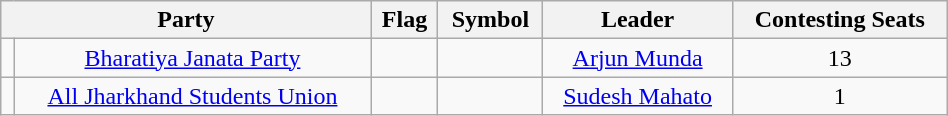<table class="wikitable " width="50%" style="text-align:center">
<tr>
<th colspan="2">Party</th>
<th>Flag</th>
<th>Symbol</th>
<th>Leader</th>
<th>Contesting Seats</th>
</tr>
<tr>
<td></td>
<td><a href='#'>Bharatiya Janata Party</a></td>
<td></td>
<td></td>
<td><a href='#'>Arjun Munda</a></td>
<td>13</td>
</tr>
<tr>
<td></td>
<td><a href='#'>All Jharkhand Students Union</a></td>
<td></td>
<td></td>
<td><a href='#'>Sudesh Mahato</a></td>
<td>1</td>
</tr>
</table>
